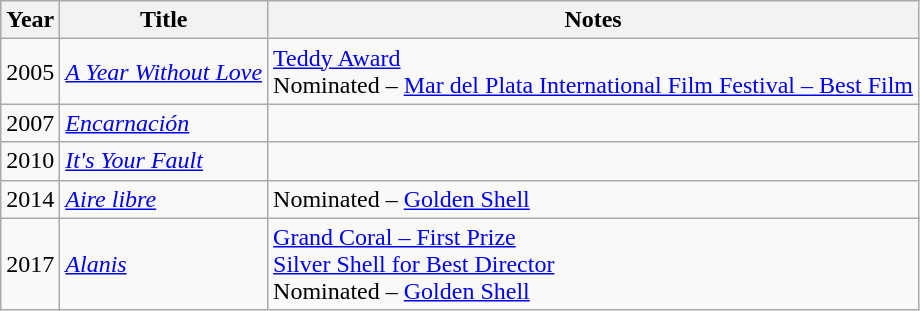<table class="wikitable sortable">
<tr>
<th>Year</th>
<th>Title</th>
<th class="unsortable">Notes</th>
</tr>
<tr>
<td>2005</td>
<td><em><a href='#'>A Year Without Love</a></em></td>
<td><a href='#'>Teddy Award</a><br>Nominated – <a href='#'>Mar del Plata International Film Festival – Best Film</a></td>
</tr>
<tr>
<td>2007</td>
<td><em><a href='#'>Encarnación</a></em></td>
<td></td>
</tr>
<tr>
<td>2010</td>
<td><em><a href='#'>It's Your Fault</a></em></td>
<td></td>
</tr>
<tr>
<td>2014</td>
<td><em><a href='#'>Aire libre</a></em></td>
<td>Nominated – <a href='#'>Golden Shell</a></td>
</tr>
<tr>
<td>2017</td>
<td><em><a href='#'>Alanis</a></em></td>
<td><a href='#'>Grand Coral – First Prize</a><br><a href='#'>Silver Shell for Best Director</a><br>Nominated – <a href='#'>Golden Shell</a></td>
</tr>
</table>
